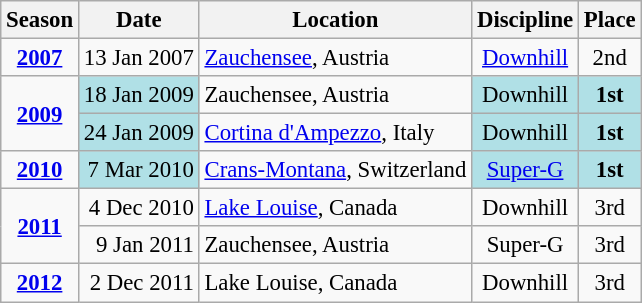<table class="wikitable" style="text-align:center; font-size:95%;">
<tr>
<th>Season</th>
<th>Date</th>
<th>Location</th>
<th>Discipline</th>
<th>Place</th>
</tr>
<tr>
<td><strong><a href='#'>2007</a></strong></td>
<td align=right>13 Jan 2007</td>
<td align=left><a href='#'>Zauchensee</a>, Austria</td>
<td><a href='#'>Downhill</a></td>
<td align=center>2nd</td>
</tr>
<tr>
<td rowspan=2><strong><a href='#'>2009</a></strong></td>
<td bgcolor="#BOEOE6" align=right>18 Jan 2009</td>
<td align=left>Zauchensee, Austria</td>
<td bgcolor="#BOEOE6">Downhill</td>
<td bgcolor="#BOEOE6"><strong>1st</strong></td>
</tr>
<tr>
<td bgcolor="#BOEOE6" align=right>24 Jan 2009</td>
<td align=left><a href='#'>Cortina d'Ampezzo</a>, Italy</td>
<td bgcolor="#BOEOE6">Downhill</td>
<td bgcolor="#BOEOE6"><strong>1st</strong></td>
</tr>
<tr>
<td><strong><a href='#'>2010</a></strong></td>
<td bgcolor="#BOEOE6" align=right>7 Mar 2010</td>
<td align=left><a href='#'>Crans-Montana</a>, Switzerland</td>
<td bgcolor="#BOEOE6" align=center><a href='#'>Super-G</a></td>
<td bgcolor="#BOEOE6"><strong>1st</strong></td>
</tr>
<tr>
<td rowspan=2><strong><a href='#'>2011</a></strong></td>
<td align=right>4 Dec 2010</td>
<td align=left><a href='#'>Lake Louise</a>, Canada</td>
<td>Downhill</td>
<td>3rd</td>
</tr>
<tr>
<td align=right>9 Jan 2011</td>
<td align=left>Zauchensee, Austria</td>
<td>Super-G</td>
<td>3rd</td>
</tr>
<tr>
<td><strong><a href='#'>2012</a></strong></td>
<td align=right>2 Dec 2011</td>
<td align=left>Lake Louise, Canada</td>
<td align=center>Downhill</td>
<td>3rd</td>
</tr>
</table>
